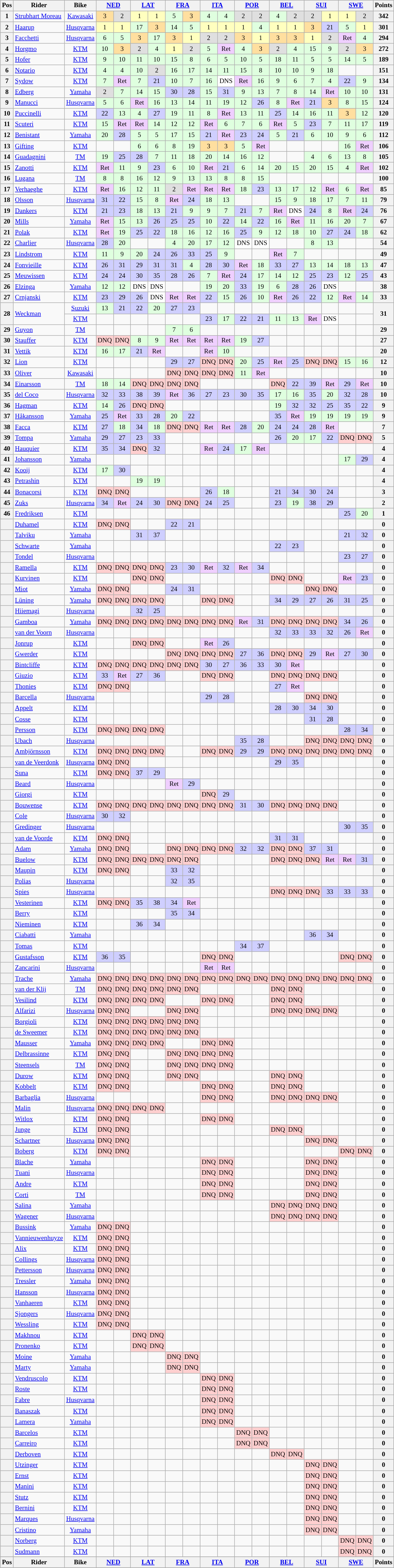<table>
<tr>
<td><br><table class="wikitable" style="font-size: 80%; text-align:center">
<tr valign="top">
<th valign="middle">Pos</th>
<th valign="middle">Rider</th>
<th valign="middle">Bike</th>
<th colspan=2><a href='#'>NED</a><br></th>
<th colspan=2><a href='#'>LAT</a><br></th>
<th colspan=2><a href='#'>FRA</a><br></th>
<th colspan=2><a href='#'>ITA</a><br></th>
<th colspan=2><a href='#'>POR</a><br></th>
<th colspan=2><a href='#'>BEL</a><br></th>
<th colspan=2><a href='#'>SUI</a><br></th>
<th colspan=2><a href='#'>SWE</a><br></th>
<th valign="middle">Points</th>
</tr>
<tr>
<th>1</th>
<td align=left> <a href='#'>Strubhart Moreau</a></td>
<td><a href='#'>Kawasaki</a></td>
<td style="background:#ffdf9f;">3</td>
<td style="background:#dfdfdf;">2</td>
<td style="background:#ffffbf;">1</td>
<td style="background:#ffffbf;">1</td>
<td style="background:#dfffdf;">5</td>
<td style="background:#ffdf9f;">3</td>
<td style="background:#dfffdf;">4</td>
<td style="background:#dfffdf;">4</td>
<td style="background:#dfdfdf;">2</td>
<td style="background:#dfdfdf;">2</td>
<td style="background:#dfffdf;">4</td>
<td style="background:#dfdfdf;">2</td>
<td style="background:#dfdfdf;">2</td>
<td style="background:#ffffbf;">1</td>
<td style="background:#ffffbf;">1</td>
<td style="background:#dfdfdf;">2</td>
<th>342</th>
</tr>
<tr>
<th>2</th>
<td align=left> <a href='#'>Haarup</a></td>
<td><a href='#'>Husqvarna</a></td>
<td style="background:#ffffbf;">1</td>
<td style="background:#ffffbf;">1</td>
<td style="background:#dfffdf;">17</td>
<td style="background:#ffdf9f;">3</td>
<td style="background:#dfffdf;">14</td>
<td style="background:#dfffdf;">5</td>
<td style="background:#ffffbf;">1</td>
<td style="background:#ffffbf;">1</td>
<td style="background:#ffffbf;">1</td>
<td style="background:#dfffdf;">4</td>
<td style="background:#ffffbf;">1</td>
<td style="background:#ffffbf;">1</td>
<td style="background:#ffdf9f;">3</td>
<td style="background:#cfcfff;">21</td>
<td style="background:#dfffdf;">5</td>
<td style="background:#ffffbf;">1</td>
<th>301</th>
</tr>
<tr>
<th>3</th>
<td align=left> <a href='#'>Facchetti</a></td>
<td><a href='#'>Husqvarna</a></td>
<td style="background:#dfffdf;">6</td>
<td style="background:#dfffdf;">5</td>
<td style="background:#ffdf9f;">3</td>
<td style="background:#dfffdf;">17</td>
<td style="background:#ffdf9f;">3</td>
<td style="background:#ffffbf;">1</td>
<td style="background:#dfdfdf;">2</td>
<td style="background:#dfdfdf;">2</td>
<td style="background:#ffdf9f;">3</td>
<td style="background:#ffffbf;">1</td>
<td style="background:#ffdf9f;">3</td>
<td style="background:#ffdf9f;">3</td>
<td style="background:#ffffbf;">1</td>
<td style="background:#dfdfdf;">2</td>
<td style="background:#efcfff;">Ret</td>
<td style="background:#dfffdf;">4</td>
<th>294</th>
</tr>
<tr>
<th>4</th>
<td align=left> <a href='#'>Horgmo</a></td>
<td><a href='#'>KTM</a></td>
<td style="background:#dfffdf;">10</td>
<td style="background:#ffdf9f;">3</td>
<td style="background:#dfdfdf;">2</td>
<td style="background:#dfffdf;">4</td>
<td style="background:#ffffbf;">1</td>
<td style="background:#dfdfdf;">2</td>
<td style="background:#dfffdf;">5</td>
<td style="background:#efcfff;">Ret</td>
<td style="background:#dfffdf;">4</td>
<td style="background:#ffdf9f;">3</td>
<td style="background:#dfdfdf;">2</td>
<td style="background:#dfffdf;">4</td>
<td style="background:#dfffdf;">15</td>
<td style="background:#dfffdf;">9</td>
<td style="background:#dfdfdf;">2</td>
<td style="background:#ffdf9f;">3</td>
<th>272</th>
</tr>
<tr>
<th>5</th>
<td align=left> <a href='#'>Hofer</a></td>
<td><a href='#'>KTM</a></td>
<td style="background:#dfffdf;">9</td>
<td style="background:#dfffdf;">10</td>
<td style="background:#dfffdf;">11</td>
<td style="background:#dfffdf;">10</td>
<td style="background:#dfffdf;">15</td>
<td style="background:#dfffdf;">8</td>
<td style="background:#dfffdf;">6</td>
<td style="background:#dfffdf;">5</td>
<td style="background:#dfffdf;">10</td>
<td style="background:#dfffdf;">5</td>
<td style="background:#dfffdf;">18</td>
<td style="background:#dfffdf;">11</td>
<td style="background:#dfffdf;">5</td>
<td style="background:#dfffdf;">5</td>
<td style="background:#dfffdf;">14</td>
<td style="background:#dfffdf;">5</td>
<th>189</th>
</tr>
<tr>
<th>6</th>
<td align=left> <a href='#'>Notario</a></td>
<td><a href='#'>KTM</a></td>
<td style="background:#dfffdf;">4</td>
<td style="background:#dfffdf;">4</td>
<td style="background:#dfffdf;">10</td>
<td style="background:#dfdfdf;">2</td>
<td style="background:#dfffdf;">16</td>
<td style="background:#dfffdf;">17</td>
<td style="background:#dfffdf;">14</td>
<td style="background:#dfffdf;">11</td>
<td style="background:#dfffdf;">15</td>
<td style="background:#dfffdf;">8</td>
<td style="background:#dfffdf;">10</td>
<td style="background:#dfffdf;">10</td>
<td style="background:#dfffdf;">9</td>
<td style="background:#dfffdf;">18</td>
<td></td>
<td></td>
<th>151</th>
</tr>
<tr>
<th>7</th>
<td align=left> <a href='#'>Sydow</a></td>
<td><a href='#'>KTM</a></td>
<td style="background:#dfffdf;">7</td>
<td style="background:#efcfff;">Ret</td>
<td style="background:#dfffdf;">7</td>
<td style="background:#cfcfff;">21</td>
<td style="background:#dfffdf;">10</td>
<td style="background:#dfffdf;">7</td>
<td style="background:#dfffdf;">16</td>
<td style="background:#ffffff;">DNS</td>
<td style="background:#efcfff;">Ret</td>
<td style="background:#dfffdf;">16</td>
<td style="background:#dfffdf;">9</td>
<td style="background:#dfffdf;">6</td>
<td style="background:#dfffdf;">7</td>
<td style="background:#dfffdf;">4</td>
<td style="background:#cfcfff;">22</td>
<td style="background:#dfffdf;">9</td>
<th>134</th>
</tr>
<tr>
<th>8</th>
<td align=left> <a href='#'>Edberg</a></td>
<td><a href='#'>Yamaha</a></td>
<td style="background:#dfdfdf;">2</td>
<td style="background:#dfffdf;">7</td>
<td style="background:#dfffdf;">14</td>
<td style="background:#dfffdf;">15</td>
<td style="background:#cfcfff;">30</td>
<td style="background:#cfcfff;">28</td>
<td style="background:#dfffdf;">15</td>
<td style="background:#cfcfff;">31</td>
<td style="background:#dfffdf;">9</td>
<td style="background:#dfffdf;">13</td>
<td style="background:#dfffdf;">7</td>
<td style="background:#dfffdf;">8</td>
<td style="background:#dfffdf;">14</td>
<td style="background:#efcfff;">Ret</td>
<td style="background:#dfffdf;">10</td>
<td style="background:#dfffdf;">10</td>
<th>131</th>
</tr>
<tr>
<th>9</th>
<td align=left> <a href='#'>Manucci</a></td>
<td><a href='#'>Husqvarna</a></td>
<td style="background:#dfffdf;">5</td>
<td style="background:#dfffdf;">6</td>
<td style="background:#efcfff;">Ret</td>
<td style="background:#dfffdf;">16</td>
<td style="background:#dfffdf;">13</td>
<td style="background:#dfffdf;">14</td>
<td style="background:#dfffdf;">11</td>
<td style="background:#dfffdf;">19</td>
<td style="background:#dfffdf;">12</td>
<td style="background:#cfcfff;">26</td>
<td style="background:#dfffdf;">8</td>
<td style="background:#efcfff;">Ret</td>
<td style="background:#cfcfff;">21</td>
<td style="background:#ffdf9f;">3</td>
<td style="background:#dfffdf;">8</td>
<td style="background:#dfffdf;">15</td>
<th>124</th>
</tr>
<tr>
<th>10</th>
<td align=left> <a href='#'>Puccinelli</a></td>
<td><a href='#'>KTM</a></td>
<td style="background:#cfcfff;">22</td>
<td style="background:#dfffdf;">13</td>
<td style="background:#dfffdf;">4</td>
<td style="background:#cfcfff;">27</td>
<td style="background:#dfffdf;">19</td>
<td style="background:#dfffdf;">11</td>
<td style="background:#dfffdf;">8</td>
<td style="background:#efcfff;">Ret</td>
<td style="background:#dfffdf;">13</td>
<td style="background:#dfffdf;">11</td>
<td style="background:#cfcfff;">25</td>
<td style="background:#dfffdf;">14</td>
<td style="background:#dfffdf;">16</td>
<td style="background:#dfffdf;">11</td>
<td style="background:#ffdf9f;">3</td>
<td style="background:#dfffdf;">12</td>
<th>120</th>
</tr>
<tr>
<th>11</th>
<td align=left> <a href='#'>Scuteri</a></td>
<td><a href='#'>KTM</a></td>
<td style="background:#dfffdf;">15</td>
<td style="background:#efcfff;">Ret</td>
<td style="background:#efcfff;">Ret</td>
<td style="background:#dfffdf;">14</td>
<td style="background:#dfffdf;">12</td>
<td style="background:#dfffdf;">12</td>
<td style="background:#efcfff;">Ret</td>
<td style="background:#dfffdf;">6</td>
<td style="background:#dfffdf;">7</td>
<td style="background:#dfffdf;">6</td>
<td style="background:#efcfff;">Ret</td>
<td style="background:#dfffdf;">5</td>
<td style="background:#cfcfff;">23</td>
<td style="background:#dfffdf;">7</td>
<td style="background:#dfffdf;">11</td>
<td style="background:#dfffdf;">17</td>
<th>119</th>
</tr>
<tr>
<th>12</th>
<td align=left> <a href='#'>Benistant</a></td>
<td><a href='#'>Yamaha</a></td>
<td style="background:#dfffdf;">20</td>
<td style="background:#cfcfff;">28</td>
<td style="background:#dfffdf;">5</td>
<td style="background:#dfffdf;">5</td>
<td style="background:#dfffdf;">17</td>
<td style="background:#dfffdf;">15</td>
<td style="background:#cfcfff;">21</td>
<td style="background:#efcfff;">Ret</td>
<td style="background:#cfcfff;">23</td>
<td style="background:#cfcfff;">24</td>
<td style="background:#dfffdf;">5</td>
<td style="background:#cfcfff;">21</td>
<td style="background:#dfffdf;">6</td>
<td style="background:#dfffdf;">10</td>
<td style="background:#dfffdf;">9</td>
<td style="background:#dfffdf;">6</td>
<th>112</th>
</tr>
<tr>
<th>13</th>
<td align=left> <a href='#'>Gifting</a></td>
<td><a href='#'>KTM</a></td>
<td></td>
<td></td>
<td style="background:#dfffdf;">6</td>
<td style="background:#dfffdf;">6</td>
<td style="background:#dfffdf;">8</td>
<td style="background:#dfffdf;">19</td>
<td style="background:#ffdf9f;">3</td>
<td style="background:#ffdf9f;">3</td>
<td style="background:#dfffdf;">5</td>
<td style="background:#efcfff;">Ret</td>
<td></td>
<td></td>
<td></td>
<td></td>
<td style="background:#dfffdf;">16</td>
<td style="background:#efcfff;">Ret</td>
<th>106</th>
</tr>
<tr>
<th>14</th>
<td align=left> <a href='#'>Guadagnini</a></td>
<td><a href='#'>TM</a></td>
<td style="background:#dfffdf;">19</td>
<td style="background:#cfcfff;">25</td>
<td style="background:#cfcfff;">28</td>
<td style="background:#dfffdf;">7</td>
<td style="background:#dfffdf;">11</td>
<td style="background:#dfffdf;">18</td>
<td style="background:#dfffdf;">20</td>
<td style="background:#dfffdf;">14</td>
<td style="background:#dfffdf;">16</td>
<td style="background:#dfffdf;">12</td>
<td></td>
<td></td>
<td style="background:#dfffdf;">4</td>
<td style="background:#dfffdf;">6</td>
<td style="background:#dfffdf;">13</td>
<td style="background:#dfffdf;">8</td>
<th>105</th>
</tr>
<tr>
<th>15</th>
<td align=left> <a href='#'>Zanotti</a></td>
<td><a href='#'>KTM</a></td>
<td style="background:#efcfff;">Ret</td>
<td style="background:#dfffdf;">11</td>
<td style="background:#dfffdf;">9</td>
<td style="background:#cfcfff;">23</td>
<td style="background:#dfffdf;">6</td>
<td style="background:#dfffdf;">10</td>
<td style="background:#efcfff;">Ret</td>
<td style="background:#cfcfff;">21</td>
<td style="background:#dfffdf;">6</td>
<td style="background:#dfffdf;">14</td>
<td style="background:#dfffdf;">20</td>
<td style="background:#dfffdf;">15</td>
<td style="background:#dfffdf;">20</td>
<td style="background:#dfffdf;">15</td>
<td style="background:#dfffdf;">4</td>
<td style="background:#efcfff;">Ret</td>
<th>102</th>
</tr>
<tr>
<th>16</th>
<td align=left> <a href='#'>Lugana</a></td>
<td><a href='#'>TM</a></td>
<td style="background:#dfffdf;">8</td>
<td style="background:#dfffdf;">8</td>
<td style="background:#dfffdf;">16</td>
<td style="background:#dfffdf;">12</td>
<td style="background:#dfffdf;">9</td>
<td style="background:#dfffdf;">13</td>
<td style="background:#dfffdf;">13</td>
<td style="background:#dfffdf;">8</td>
<td style="background:#dfffdf;">8</td>
<td style="background:#dfffdf;">15</td>
<td></td>
<td></td>
<td></td>
<td></td>
<td></td>
<td></td>
<th>100</th>
</tr>
<tr>
<th>17</th>
<td align=left> <a href='#'>Verhaeghe</a></td>
<td><a href='#'>KTM</a></td>
<td style="background:#efcfff;">Ret</td>
<td style="background:#dfffdf;">16</td>
<td style="background:#dfffdf;">12</td>
<td style="background:#dfffdf;">11</td>
<td style="background:#dfdfdf;">2</td>
<td style="background:#efcfff;">Ret</td>
<td style="background:#efcfff;">Ret</td>
<td style="background:#efcfff;">Ret</td>
<td style="background:#dfffdf;">18</td>
<td style="background:#cfcfff;">23</td>
<td style="background:#dfffdf;">13</td>
<td style="background:#dfffdf;">17</td>
<td style="background:#dfffdf;">12</td>
<td style="background:#efcfff;">Ret</td>
<td style="background:#dfffdf;">6</td>
<td style="background:#efcfff;">Ret</td>
<th>85</th>
</tr>
<tr>
<th>18</th>
<td align=left> <a href='#'>Olsson</a></td>
<td><a href='#'>Husqvarna</a></td>
<td style="background:#cfcfff;">31</td>
<td style="background:#cfcfff;">22</td>
<td style="background:#dfffdf;">15</td>
<td style="background:#dfffdf;">8</td>
<td style="background:#efcfff;">Ret</td>
<td style="background:#cfcfff;">24</td>
<td style="background:#dfffdf;">18</td>
<td style="background:#dfffdf;">13</td>
<td></td>
<td></td>
<td style="background:#dfffdf;">15</td>
<td style="background:#dfffdf;">9</td>
<td style="background:#dfffdf;">18</td>
<td style="background:#dfffdf;">17</td>
<td style="background:#dfffdf;">7</td>
<td style="background:#dfffdf;">11</td>
<th>79</th>
</tr>
<tr>
<th>19</th>
<td align=left> <a href='#'>Dankers</a></td>
<td><a href='#'>KTM</a></td>
<td style="background:#cfcfff;">21</td>
<td style="background:#cfcfff;">23</td>
<td style="background:#dfffdf;">18</td>
<td style="background:#dfffdf;">13</td>
<td style="background:#cfcfff;">21</td>
<td style="background:#dfffdf;">9</td>
<td style="background:#dfffdf;">9</td>
<td style="background:#dfffdf;">7</td>
<td style="background:#cfcfff;">21</td>
<td style="background:#dfffdf;">7</td>
<td style="background:#efcfff;">Ret</td>
<td style="background:#ffffff;">DNS</td>
<td style="background:#cfcfff;">24</td>
<td style="background:#dfffdf;">8</td>
<td style="background:#efcfff;">Ret</td>
<td style="background:#cfcfff;">24</td>
<th>76</th>
</tr>
<tr>
<th>20</th>
<td align=left> <a href='#'>Mills</a></td>
<td><a href='#'>Yamaha</a></td>
<td style="background:#efcfff;">Ret</td>
<td style="background:#dfffdf;">15</td>
<td style="background:#dfffdf;">13</td>
<td style="background:#cfcfff;">26</td>
<td style="background:#cfcfff;">25</td>
<td style="background:#cfcfff;">25</td>
<td style="background:#dfffdf;">10</td>
<td style="background:#cfcfff;">22</td>
<td style="background:#dfffdf;">14</td>
<td style="background:#cfcfff;">22</td>
<td style="background:#dfffdf;">16</td>
<td style="background:#efcfff;">Ret</td>
<td style="background:#dfffdf;">11</td>
<td style="background:#dfffdf;">16</td>
<td style="background:#dfffdf;">20</td>
<td style="background:#dfffdf;">7</td>
<th>67</th>
</tr>
<tr>
<th>21</th>
<td align=left> <a href='#'>Polak</a></td>
<td><a href='#'>KTM</a></td>
<td style="background:#efcfff;">Ret</td>
<td style="background:#dfffdf;">19</td>
<td style="background:#cfcfff;">25</td>
<td style="background:#cfcfff;">22</td>
<td style="background:#dfffdf;">18</td>
<td style="background:#dfffdf;">16</td>
<td style="background:#dfffdf;">12</td>
<td style="background:#dfffdf;">16</td>
<td style="background:#cfcfff;">25</td>
<td style="background:#dfffdf;">9</td>
<td style="background:#dfffdf;">12</td>
<td style="background:#dfffdf;">18</td>
<td style="background:#dfffdf;">10</td>
<td style="background:#cfcfff;">27</td>
<td style="background:#cfcfff;">24</td>
<td style="background:#dfffdf;">18</td>
<th>62</th>
</tr>
<tr>
<th>22</th>
<td align=left> <a href='#'>Charlier</a></td>
<td><a href='#'>Husqvarna</a></td>
<td style="background:#cfcfff;">28</td>
<td style="background:#dfffdf;">20</td>
<td></td>
<td></td>
<td style="background:#dfffdf;">4</td>
<td style="background:#dfffdf;">20</td>
<td style="background:#dfffdf;">17</td>
<td style="background:#dfffdf;">12</td>
<td style="background:#ffffff;">DNS</td>
<td style="background:#ffffff;">DNS</td>
<td></td>
<td></td>
<td style="background:#dfffdf;">8</td>
<td style="background:#dfffdf;">13</td>
<td></td>
<td></td>
<th>54</th>
</tr>
<tr>
<th>23</th>
<td align=left> <a href='#'>Lindstrom</a></td>
<td><a href='#'>KTM</a></td>
<td style="background:#dfffdf;">11</td>
<td style="background:#dfffdf;">9</td>
<td style="background:#dfffdf;">20</td>
<td style="background:#cfcfff;">24</td>
<td style="background:#cfcfff;">26</td>
<td style="background:#cfcfff;">33</td>
<td style="background:#cfcfff;">25</td>
<td style="background:#dfffdf;">9</td>
<td></td>
<td></td>
<td style="background:#efcfff;">Ret</td>
<td style="background:#dfffdf;">7</td>
<td></td>
<td></td>
<td></td>
<td></td>
<th>49</th>
</tr>
<tr>
<th>24</th>
<td align=left> <a href='#'>Fonvieille</a></td>
<td><a href='#'>KTM</a></td>
<td style="background:#cfcfff;">26</td>
<td style="background:#cfcfff;">31</td>
<td style="background:#cfcfff;">29</td>
<td style="background:#cfcfff;">31</td>
<td style="background:#cfcfff;">31</td>
<td style="background:#dfffdf;">4</td>
<td style="background:#cfcfff;">28</td>
<td style="background:#cfcfff;">30</td>
<td style="background:#efcfff;">Ret</td>
<td style="background:#dfffdf;">18</td>
<td style="background:#cfcfff;">33</td>
<td style="background:#cfcfff;">27</td>
<td style="background:#dfffdf;">13</td>
<td style="background:#dfffdf;">14</td>
<td style="background:#dfffdf;">18</td>
<td style="background:#dfffdf;">13</td>
<th>47</th>
</tr>
<tr>
<th>25</th>
<td align=left> <a href='#'>Meuwissen</a></td>
<td><a href='#'>KTM</a></td>
<td style="background:#cfcfff;">24</td>
<td style="background:#cfcfff;">24</td>
<td style="background:#cfcfff;">30</td>
<td style="background:#cfcfff;">35</td>
<td style="background:#cfcfff;">28</td>
<td style="background:#cfcfff;">26</td>
<td style="background:#dfffdf;">7</td>
<td style="background:#efcfff;">Ret</td>
<td style="background:#cfcfff;">24</td>
<td style="background:#dfffdf;">17</td>
<td style="background:#dfffdf;">14</td>
<td style="background:#dfffdf;">12</td>
<td style="background:#cfcfff;">25</td>
<td style="background:#cfcfff;">23</td>
<td style="background:#dfffdf;">12</td>
<td style="background:#cfcfff;">25</td>
<th>43</th>
</tr>
<tr>
<th>26</th>
<td align=left> <a href='#'>Elzinga</a></td>
<td><a href='#'>Yamaha</a></td>
<td style="background:#dfffdf;">12</td>
<td style="background:#dfffdf;">12</td>
<td style="background:#ffffff;">DNS</td>
<td style="background:#ffffff;">DNS</td>
<td></td>
<td></td>
<td style="background:#dfffdf;">19</td>
<td style="background:#dfffdf;">20</td>
<td style="background:#cfcfff;">33</td>
<td style="background:#dfffdf;">19</td>
<td style="background:#dfffdf;">6</td>
<td style="background:#cfcfff;">28</td>
<td style="background:#cfcfff;">26</td>
<td style="background:#ffffff;">DNS</td>
<td></td>
<td></td>
<th>38</th>
</tr>
<tr>
<th>27</th>
<td align=left> <a href='#'>Crnjanski</a></td>
<td><a href='#'>KTM</a></td>
<td style="background:#cfcfff;">23</td>
<td style="background:#cfcfff;">29</td>
<td style="background:#cfcfff;">26</td>
<td style="background:#ffffff;">DNS</td>
<td style="background:#efcfff;">Ret</td>
<td style="background:#efcfff;">Ret</td>
<td style="background:#cfcfff;">22</td>
<td style="background:#dfffdf;">15</td>
<td style="background:#cfcfff;">26</td>
<td style="background:#dfffdf;">10</td>
<td style="background:#efcfff;">Ret</td>
<td style="background:#cfcfff;">26</td>
<td style="background:#cfcfff;">22</td>
<td style="background:#dfffdf;">12</td>
<td style="background:#efcfff;">Ret</td>
<td style="background:#dfffdf;">14</td>
<th>33</th>
</tr>
<tr>
<th rowspan=2>28</th>
<td rowspan=2 align=left> <a href='#'>Weckman</a></td>
<td><a href='#'>Suzuki</a></td>
<td style="background:#dfffdf;">13</td>
<td style="background:#cfcfff;">21</td>
<td style="background:#cfcfff;">22</td>
<td style="background:#dfffdf;">20</td>
<td style="background:#cfcfff;">27</td>
<td style="background:#cfcfff;">23</td>
<td></td>
<td></td>
<td></td>
<td></td>
<td></td>
<td></td>
<td></td>
<td></td>
<td></td>
<td></td>
<th rowspan=2>31</th>
</tr>
<tr>
<td><a href='#'>KTM</a></td>
<td></td>
<td></td>
<td></td>
<td></td>
<td></td>
<td></td>
<td style="background:#cfcfff;">23</td>
<td style="background:#dfffdf;">17</td>
<td style="background:#cfcfff;">22</td>
<td style="background:#cfcfff;">21</td>
<td style="background:#dfffdf;">11</td>
<td style="background:#dfffdf;">13</td>
<td style="background:#efcfff;">Ret</td>
<td style="background:#ffffff;">DNS</td>
<td></td>
<td></td>
</tr>
<tr>
<th>29</th>
<td align=left> <a href='#'>Guyon</a></td>
<td><a href='#'>TM</a></td>
<td></td>
<td></td>
<td></td>
<td></td>
<td style="background:#dfffdf;">7</td>
<td style="background:#dfffdf;">6</td>
<td></td>
<td></td>
<td></td>
<td></td>
<td></td>
<td></td>
<td></td>
<td></td>
<td></td>
<td></td>
<th>29</th>
</tr>
<tr>
<th>30</th>
<td align=left> <a href='#'>Stauffer</a></td>
<td><a href='#'>KTM</a></td>
<td style="background:#ffcfcf;">DNQ</td>
<td style="background:#ffcfcf;">DNQ</td>
<td style="background:#dfffdf;">8</td>
<td style="background:#dfffdf;">9</td>
<td style="background:#efcfff;">Ret</td>
<td style="background:#efcfff;">Ret</td>
<td style="background:#efcfff;">Ret</td>
<td style="background:#efcfff;">Ret</td>
<td style="background:#dfffdf;">19</td>
<td style="background:#cfcfff;">27</td>
<td></td>
<td></td>
<td></td>
<td></td>
<td></td>
<td></td>
<th>27</th>
</tr>
<tr>
<th>31</th>
<td align=left> <a href='#'>Vettik</a></td>
<td><a href='#'>KTM</a></td>
<td style="background:#dfffdf;">16</td>
<td style="background:#dfffdf;">17</td>
<td style="background:#cfcfff;">21</td>
<td style="background:#efcfff;">Ret</td>
<td></td>
<td></td>
<td style="background:#efcfff;">Ret</td>
<td style="background:#dfffdf;">10</td>
<td></td>
<td></td>
<td></td>
<td></td>
<td></td>
<td></td>
<td></td>
<td></td>
<th>20</th>
</tr>
<tr>
<th>32</th>
<td align=left> <a href='#'>Lion</a></td>
<td><a href='#'>KTM</a></td>
<td></td>
<td></td>
<td></td>
<td></td>
<td style="background:#cfcfff;">29</td>
<td style="background:#cfcfff;">27</td>
<td style="background:#ffcfcf;">DNQ</td>
<td style="background:#ffcfcf;">DNQ</td>
<td style="background:#dfffdf;">20</td>
<td style="background:#cfcfff;">25</td>
<td style="background:#efcfff;">Ret</td>
<td style="background:#cfcfff;">25</td>
<td style="background:#ffcfcf;">DNQ</td>
<td style="background:#ffcfcf;">DNQ</td>
<td style="background:#dfffdf;">15</td>
<td style="background:#dfffdf;">16</td>
<th>12</th>
</tr>
<tr>
<th>33</th>
<td align=left> <a href='#'>Oliver</a></td>
<td><a href='#'>Kawasaki</a></td>
<td></td>
<td></td>
<td></td>
<td></td>
<td style="background:#ffcfcf;">DNQ</td>
<td style="background:#ffcfcf;">DNQ</td>
<td style="background:#ffcfcf;">DNQ</td>
<td style="background:#ffcfcf;">DNQ</td>
<td style="background:#dfffdf;">11</td>
<td style="background:#efcfff;">Ret</td>
<td></td>
<td></td>
<td></td>
<td></td>
<td></td>
<td></td>
<th>10</th>
</tr>
<tr>
<th>34</th>
<td align=left> <a href='#'>Einarsson</a></td>
<td><a href='#'>TM</a></td>
<td style="background:#dfffdf;">18</td>
<td style="background:#dfffdf;">14</td>
<td style="background:#ffcfcf;">DNQ</td>
<td style="background:#ffcfcf;">DNQ</td>
<td style="background:#ffcfcf;">DNQ</td>
<td style="background:#ffcfcf;">DNQ</td>
<td></td>
<td></td>
<td></td>
<td></td>
<td style="background:#ffcfcf;">DNQ</td>
<td style="background:#cfcfff;">22</td>
<td style="background:#cfcfff;">39</td>
<td style="background:#efcfff;">Ret</td>
<td style="background:#cfcfff;">29</td>
<td style="background:#efcfff;">Ret</td>
<th>10</th>
</tr>
<tr>
<th>35</th>
<td align=left> <a href='#'>del Coco</a></td>
<td><a href='#'>Husqvarna</a></td>
<td style="background:#cfcfff;">32</td>
<td style="background:#cfcfff;">33</td>
<td style="background:#cfcfff;">38</td>
<td style="background:#cfcfff;">39</td>
<td style="background:#efcfff;">Ret</td>
<td style="background:#cfcfff;">36</td>
<td style="background:#cfcfff;">27</td>
<td style="background:#cfcfff;">23</td>
<td style="background:#cfcfff;">30</td>
<td style="background:#cfcfff;">35</td>
<td style="background:#dfffdf;">17</td>
<td style="background:#dfffdf;">16</td>
<td style="background:#cfcfff;">35</td>
<td style="background:#dfffdf;">20</td>
<td style="background:#cfcfff;">32</td>
<td style="background:#cfcfff;">28</td>
<th>10</th>
</tr>
<tr>
<th>36</th>
<td align=left> <a href='#'>Hagman</a></td>
<td><a href='#'>KTM</a></td>
<td style="background:#dfffdf;">14</td>
<td style="background:#cfcfff;">26</td>
<td style="background:#ffcfcf;">DNQ</td>
<td style="background:#ffcfcf;">DNQ</td>
<td></td>
<td></td>
<td></td>
<td></td>
<td></td>
<td></td>
<td style="background:#dfffdf;">19</td>
<td style="background:#cfcfff;">32</td>
<td style="background:#cfcfff;">32</td>
<td style="background:#cfcfff;">25</td>
<td style="background:#cfcfff;">35</td>
<td style="background:#cfcfff;">22</td>
<th>9</th>
</tr>
<tr>
<th>37</th>
<td align=left> <a href='#'>Håkansson</a></td>
<td><a href='#'>Yamaha</a></td>
<td style="background:#cfcfff;">25</td>
<td style="background:#efcfff;">Ret</td>
<td style="background:#cfcfff;">33</td>
<td style="background:#cfcfff;">28</td>
<td style="background:#dfffdf;">20</td>
<td style="background:#cfcfff;">22</td>
<td></td>
<td></td>
<td></td>
<td></td>
<td style="background:#cfcfff;">35</td>
<td style="background:#efcfff;">Ret</td>
<td style="background:#dfffdf;">19</td>
<td style="background:#dfffdf;">19</td>
<td style="background:#dfffdf;">19</td>
<td style="background:#dfffdf;">19</td>
<th>9</th>
</tr>
<tr>
<th>38</th>
<td align=left> <a href='#'>Facca</a></td>
<td><a href='#'>KTM</a></td>
<td style="background:#cfcfff;">27</td>
<td style="background:#dfffdf;">18</td>
<td style="background:#cfcfff;">34</td>
<td style="background:#dfffdf;">18</td>
<td style="background:#ffcfcf;">DNQ</td>
<td style="background:#ffcfcf;">DNQ</td>
<td style="background:#efcfff;">Ret</td>
<td style="background:#efcfff;">Ret</td>
<td style="background:#cfcfff;">28</td>
<td style="background:#dfffdf;">20</td>
<td style="background:#cfcfff;">24</td>
<td style="background:#cfcfff;">24</td>
<td style="background:#cfcfff;">28</td>
<td style="background:#efcfff;">Ret</td>
<td></td>
<td></td>
<th>7</th>
</tr>
<tr>
<th>39</th>
<td align=left> <a href='#'>Tompa</a></td>
<td><a href='#'>Yamaha</a></td>
<td style="background:#cfcfff;">29</td>
<td style="background:#cfcfff;">27</td>
<td style="background:#cfcfff;">23</td>
<td style="background:#cfcfff;">33</td>
<td></td>
<td></td>
<td></td>
<td></td>
<td></td>
<td></td>
<td style="background:#cfcfff;">26</td>
<td style="background:#dfffdf;">20</td>
<td style="background:#dfffdf;">17</td>
<td style="background:#cfcfff;">22</td>
<td style="background:#ffcfcf;">DNQ</td>
<td style="background:#ffcfcf;">DNQ</td>
<th>5</th>
</tr>
<tr>
<th>40</th>
<td align=left> <a href='#'>Hauquier</a></td>
<td><a href='#'>KTM</a></td>
<td style="background:#cfcfff;">35</td>
<td style="background:#cfcfff;">34</td>
<td style="background:#ffcfcf;">DNQ</td>
<td style="background:#cfcfff;">32</td>
<td></td>
<td></td>
<td style="background:#efcfff;">Ret</td>
<td style="background:#cfcfff;">24</td>
<td style="background:#dfffdf;">17</td>
<td style="background:#efcfff;">Ret</td>
<td></td>
<td></td>
<td></td>
<td></td>
<td></td>
<td></td>
<th>4</th>
</tr>
<tr>
<th>41</th>
<td align=left> <a href='#'>Johansson</a></td>
<td><a href='#'>Yamaha</a></td>
<td></td>
<td></td>
<td></td>
<td></td>
<td></td>
<td></td>
<td></td>
<td></td>
<td></td>
<td></td>
<td></td>
<td></td>
<td></td>
<td></td>
<td style="background:#dfffdf;">17</td>
<td style="background:#cfcfff;">29</td>
<th>4</th>
</tr>
<tr>
<th>42</th>
<td align=left> <a href='#'>Kooij</a></td>
<td><a href='#'>KTM</a></td>
<td style="background:#dfffdf;">17</td>
<td style="background:#cfcfff;">30</td>
<td></td>
<td></td>
<td></td>
<td></td>
<td></td>
<td></td>
<td></td>
<td></td>
<td></td>
<td></td>
<td></td>
<td></td>
<td></td>
<td></td>
<th>4</th>
</tr>
<tr>
<th>43</th>
<td align=left> <a href='#'>Petrashin</a></td>
<td><a href='#'>KTM</a></td>
<td></td>
<td></td>
<td style="background:#dfffdf;">19</td>
<td style="background:#dfffdf;">19</td>
<td></td>
<td></td>
<td></td>
<td></td>
<td></td>
<td></td>
<td></td>
<td></td>
<td></td>
<td></td>
<td></td>
<td></td>
<th>4</th>
</tr>
<tr>
<th>44</th>
<td align=left> <a href='#'>Bonacorsi</a></td>
<td><a href='#'>KTM</a></td>
<td style="background:#ffcfcf;">DNQ</td>
<td style="background:#ffcfcf;">DNQ</td>
<td></td>
<td></td>
<td></td>
<td></td>
<td style="background:#cfcfff;">26</td>
<td style="background:#dfffdf;">18</td>
<td></td>
<td></td>
<td style="background:#cfcfff;">21</td>
<td style="background:#cfcfff;">34</td>
<td style="background:#cfcfff;">30</td>
<td style="background:#cfcfff;">24</td>
<td></td>
<td></td>
<th>3</th>
</tr>
<tr>
<th>45</th>
<td align=left> <a href='#'>Zuks</a></td>
<td><a href='#'>Husqvarna</a></td>
<td style="background:#cfcfff;">34</td>
<td style="background:#efcfff;">Ret</td>
<td style="background:#cfcfff;">24</td>
<td style="background:#cfcfff;">30</td>
<td style="background:#ffcfcf;">DNQ</td>
<td style="background:#ffcfcf;">DNQ</td>
<td style="background:#cfcfff;">24</td>
<td style="background:#cfcfff;">25</td>
<td></td>
<td></td>
<td style="background:#cfcfff;">23</td>
<td style="background:#dfffdf;">19</td>
<td style="background:#cfcfff;">38</td>
<td style="background:#cfcfff;">29</td>
<td></td>
<td></td>
<th>2</th>
</tr>
<tr>
<th>46</th>
<td align=left> <a href='#'>Fredriksen</a></td>
<td><a href='#'>KTM</a></td>
<td></td>
<td></td>
<td></td>
<td></td>
<td></td>
<td></td>
<td></td>
<td></td>
<td></td>
<td></td>
<td></td>
<td></td>
<td></td>
<td></td>
<td style="background:#cfcfff;">25</td>
<td style="background:#dfffdf;">20</td>
<th>1</th>
</tr>
<tr>
<th></th>
<td align=left> <a href='#'>Duhamel</a></td>
<td><a href='#'>KTM</a></td>
<td style="background:#ffcfcf;">DNQ</td>
<td style="background:#ffcfcf;">DNQ</td>
<td></td>
<td></td>
<td style="background:#cfcfff;">22</td>
<td style="background:#cfcfff;">21</td>
<td></td>
<td></td>
<td></td>
<td></td>
<td></td>
<td></td>
<td></td>
<td></td>
<td></td>
<td></td>
<th>0</th>
</tr>
<tr>
<th></th>
<td align=left> <a href='#'>Talviku</a></td>
<td><a href='#'>Yamaha</a></td>
<td></td>
<td></td>
<td style="background:#cfcfff;">31</td>
<td style="background:#cfcfff;">37</td>
<td></td>
<td></td>
<td></td>
<td></td>
<td></td>
<td></td>
<td></td>
<td></td>
<td></td>
<td></td>
<td style="background:#cfcfff;">21</td>
<td style="background:#cfcfff;">32</td>
<th>0</th>
</tr>
<tr>
<th></th>
<td align=left> <a href='#'>Schwarte</a></td>
<td><a href='#'>Yamaha</a></td>
<td></td>
<td></td>
<td></td>
<td></td>
<td></td>
<td></td>
<td></td>
<td></td>
<td></td>
<td></td>
<td style="background:#cfcfff;">22</td>
<td style="background:#cfcfff;">23</td>
<td></td>
<td></td>
<td></td>
<td></td>
<th>0</th>
</tr>
<tr>
<th></th>
<td align=left> <a href='#'>Tondel</a></td>
<td><a href='#'>Husqvarna</a></td>
<td></td>
<td></td>
<td></td>
<td></td>
<td></td>
<td></td>
<td></td>
<td></td>
<td></td>
<td></td>
<td></td>
<td></td>
<td></td>
<td></td>
<td style="background:#cfcfff;">23</td>
<td style="background:#cfcfff;">27</td>
<th>0</th>
</tr>
<tr>
<th></th>
<td align=left> <a href='#'>Ramella</a></td>
<td><a href='#'>KTM</a></td>
<td style="background:#ffcfcf;">DNQ</td>
<td style="background:#ffcfcf;">DNQ</td>
<td style="background:#ffcfcf;">DNQ</td>
<td style="background:#ffcfcf;">DNQ</td>
<td style="background:#cfcfff;">23</td>
<td style="background:#cfcfff;">30</td>
<td style="background:#efcfff;">Ret</td>
<td style="background:#cfcfff;">32</td>
<td style="background:#efcfff;">Ret</td>
<td style="background:#cfcfff;">34</td>
<td></td>
<td></td>
<td></td>
<td></td>
<td></td>
<td></td>
<th>0</th>
</tr>
<tr>
<th></th>
<td align=left> <a href='#'>Kurvinen</a></td>
<td><a href='#'>KTM</a></td>
<td></td>
<td></td>
<td style="background:#ffcfcf;">DNQ</td>
<td style="background:#ffcfcf;">DNQ</td>
<td></td>
<td></td>
<td></td>
<td></td>
<td></td>
<td></td>
<td style="background:#ffcfcf;">DNQ</td>
<td style="background:#ffcfcf;">DNQ</td>
<td></td>
<td></td>
<td style="background:#efcfff;">Ret</td>
<td style="background:#cfcfff;">23</td>
<th>0</th>
</tr>
<tr>
<th></th>
<td align=left> <a href='#'>Miot</a></td>
<td><a href='#'>Yamaha</a></td>
<td style="background:#ffcfcf;">DNQ</td>
<td style="background:#ffcfcf;">DNQ</td>
<td></td>
<td></td>
<td style="background:#cfcfff;">24</td>
<td style="background:#cfcfff;">31</td>
<td></td>
<td></td>
<td></td>
<td></td>
<td></td>
<td></td>
<td style="background:#ffcfcf;">DNQ</td>
<td style="background:#ffcfcf;">DNQ</td>
<td></td>
<td></td>
<th>0</th>
</tr>
<tr>
<th></th>
<td align=left> <a href='#'>Lüning</a></td>
<td><a href='#'>Yamaha</a></td>
<td style="background:#ffcfcf;">DNQ</td>
<td style="background:#ffcfcf;">DNQ</td>
<td style="background:#ffcfcf;">DNQ</td>
<td style="background:#ffcfcf;">DNQ</td>
<td></td>
<td></td>
<td style="background:#ffcfcf;">DNQ</td>
<td style="background:#ffcfcf;">DNQ</td>
<td></td>
<td></td>
<td style="background:#cfcfff;">34</td>
<td style="background:#cfcfff;">29</td>
<td style="background:#cfcfff;">27</td>
<td style="background:#cfcfff;">26</td>
<td style="background:#cfcfff;">31</td>
<td style="background:#cfcfff;">25</td>
<th>0</th>
</tr>
<tr>
<th></th>
<td align=left> <a href='#'>Hiiemagi</a></td>
<td><a href='#'>Husqvarna</a></td>
<td></td>
<td></td>
<td style="background:#cfcfff;">32</td>
<td style="background:#cfcfff;">25</td>
<td></td>
<td></td>
<td></td>
<td></td>
<td></td>
<td></td>
<td></td>
<td></td>
<td></td>
<td></td>
<td></td>
<td></td>
<th>0</th>
</tr>
<tr>
<th></th>
<td align=left> <a href='#'>Gamboa</a></td>
<td><a href='#'>Yamaha</a></td>
<td style="background:#ffcfcf;">DNQ</td>
<td style="background:#ffcfcf;">DNQ</td>
<td style="background:#ffcfcf;">DNQ</td>
<td style="background:#ffcfcf;">DNQ</td>
<td style="background:#ffcfcf;">DNQ</td>
<td style="background:#ffcfcf;">DNQ</td>
<td style="background:#ffcfcf;">DNQ</td>
<td style="background:#ffcfcf;">DNQ</td>
<td style="background:#efcfff;">Ret</td>
<td style="background:#cfcfff;">31</td>
<td style="background:#ffcfcf;">DNQ</td>
<td style="background:#ffcfcf;">DNQ</td>
<td style="background:#ffcfcf;">DNQ</td>
<td style="background:#ffcfcf;">DNQ</td>
<td style="background:#cfcfff;">34</td>
<td style="background:#cfcfff;">26</td>
<th>0</th>
</tr>
<tr>
<th></th>
<td align=left> <a href='#'>van der Voorn</a></td>
<td><a href='#'>Husqvarna</a></td>
<td></td>
<td></td>
<td></td>
<td></td>
<td></td>
<td></td>
<td></td>
<td></td>
<td></td>
<td></td>
<td style="background:#cfcfff;">32</td>
<td style="background:#cfcfff;">33</td>
<td style="background:#cfcfff;">33</td>
<td style="background:#cfcfff;">32</td>
<td style="background:#cfcfff;">26</td>
<td style="background:#efcfff;">Ret</td>
<th>0</th>
</tr>
<tr>
<th></th>
<td align=left> <a href='#'>Jonrup</a></td>
<td><a href='#'>KTM</a></td>
<td></td>
<td></td>
<td style="background:#ffcfcf;">DNQ</td>
<td style="background:#ffcfcf;">DNQ</td>
<td></td>
<td></td>
<td style="background:#efcfff;">Ret</td>
<td style="background:#cfcfff;">26</td>
<td></td>
<td></td>
<td></td>
<td></td>
<td></td>
<td></td>
<td></td>
<td></td>
<th>0</th>
</tr>
<tr>
<th></th>
<td align=left> <a href='#'>Gwerder</a></td>
<td><a href='#'>KTM</a></td>
<td></td>
<td></td>
<td></td>
<td></td>
<td style="background:#ffcfcf;">DNQ</td>
<td style="background:#ffcfcf;">DNQ</td>
<td style="background:#ffcfcf;">DNQ</td>
<td style="background:#ffcfcf;">DNQ</td>
<td style="background:#cfcfff;">27</td>
<td style="background:#cfcfff;">36</td>
<td style="background:#ffcfcf;">DNQ</td>
<td style="background:#ffcfcf;">DNQ</td>
<td style="background:#cfcfff;">29</td>
<td style="background:#efcfff;">Ret</td>
<td style="background:#cfcfff;">27</td>
<td style="background:#cfcfff;">30</td>
<th>0</th>
</tr>
<tr>
<th></th>
<td align=left> <a href='#'>Bintcliffe</a></td>
<td><a href='#'>KTM</a></td>
<td style="background:#ffcfcf;">DNQ</td>
<td style="background:#ffcfcf;">DNQ</td>
<td style="background:#ffcfcf;">DNQ</td>
<td style="background:#ffcfcf;">DNQ</td>
<td style="background:#ffcfcf;">DNQ</td>
<td style="background:#ffcfcf;">DNQ</td>
<td style="background:#cfcfff;">30</td>
<td style="background:#cfcfff;">27</td>
<td style="background:#cfcfff;">36</td>
<td style="background:#cfcfff;">33</td>
<td style="background:#cfcfff;">30</td>
<td style="background:#efcfff;">Ret</td>
<td></td>
<td></td>
<td></td>
<td></td>
<th>0</th>
</tr>
<tr>
<th></th>
<td align=left> <a href='#'>Giuzio</a></td>
<td><a href='#'>KTM</a></td>
<td style="background:#cfcfff;">33</td>
<td style="background:#efcfff;">Ret</td>
<td style="background:#cfcfff;">27</td>
<td style="background:#cfcfff;">36</td>
<td></td>
<td></td>
<td style="background:#ffcfcf;">DNQ</td>
<td style="background:#ffcfcf;">DNQ</td>
<td></td>
<td></td>
<td style="background:#ffcfcf;">DNQ</td>
<td style="background:#ffcfcf;">DNQ</td>
<td style="background:#ffcfcf;">DNQ</td>
<td style="background:#ffcfcf;">DNQ</td>
<td></td>
<td></td>
<th>0</th>
</tr>
<tr>
<th></th>
<td align=left> <a href='#'>Thonies</a></td>
<td><a href='#'>KTM</a></td>
<td style="background:#ffcfcf;">DNQ</td>
<td style="background:#ffcfcf;">DNQ</td>
<td></td>
<td></td>
<td></td>
<td></td>
<td></td>
<td></td>
<td></td>
<td></td>
<td style="background:#cfcfff;">27</td>
<td style="background:#efcfff;">Ret</td>
<td></td>
<td></td>
<td></td>
<td></td>
<th>0</th>
</tr>
<tr>
<th></th>
<td align=left> <a href='#'>Barcella</a></td>
<td><a href='#'>Husqvarna</a></td>
<td></td>
<td></td>
<td></td>
<td></td>
<td></td>
<td></td>
<td style="background:#cfcfff;">29</td>
<td style="background:#cfcfff;">28</td>
<td></td>
<td></td>
<td></td>
<td></td>
<td style="background:#ffcfcf;">DNQ</td>
<td style="background:#ffcfcf;">DNQ</td>
<td></td>
<td></td>
<th>0</th>
</tr>
<tr>
<th></th>
<td align=left> <a href='#'>Appelt</a></td>
<td><a href='#'>KTM</a></td>
<td></td>
<td></td>
<td></td>
<td></td>
<td></td>
<td></td>
<td></td>
<td></td>
<td></td>
<td></td>
<td style="background:#cfcfff;">28</td>
<td style="background:#cfcfff;">30</td>
<td style="background:#cfcfff;">34</td>
<td style="background:#cfcfff;">30</td>
<td></td>
<td></td>
<th>0</th>
</tr>
<tr>
<th></th>
<td align=left> <a href='#'>Cosse</a></td>
<td><a href='#'>KTM</a></td>
<td></td>
<td></td>
<td></td>
<td></td>
<td></td>
<td></td>
<td></td>
<td></td>
<td></td>
<td></td>
<td></td>
<td></td>
<td style="background:#cfcfff;">31</td>
<td style="background:#cfcfff;">28</td>
<td></td>
<td></td>
<th>0</th>
</tr>
<tr>
<th></th>
<td align=left> <a href='#'>Persson</a></td>
<td><a href='#'>KTM</a></td>
<td style="background:#ffcfcf;">DNQ</td>
<td style="background:#ffcfcf;">DNQ</td>
<td style="background:#ffcfcf;">DNQ</td>
<td style="background:#ffcfcf;">DNQ</td>
<td></td>
<td></td>
<td></td>
<td></td>
<td></td>
<td></td>
<td></td>
<td></td>
<td></td>
<td></td>
<td style="background:#cfcfff;">28</td>
<td style="background:#cfcfff;">34</td>
<th>0</th>
</tr>
<tr>
<th></th>
<td align=left> <a href='#'>Ubach</a></td>
<td><a href='#'>Husqvarna</a></td>
<td></td>
<td></td>
<td></td>
<td></td>
<td></td>
<td></td>
<td></td>
<td></td>
<td style="background:#cfcfff;">35</td>
<td style="background:#cfcfff;">28</td>
<td></td>
<td></td>
<td style="background:#ffcfcf;">DNQ</td>
<td style="background:#ffcfcf;">DNQ</td>
<td style="background:#ffcfcf;">DNQ</td>
<td style="background:#ffcfcf;">DNQ</td>
<th>0</th>
</tr>
<tr>
<th></th>
<td align=left> <a href='#'>Ambjörnsson</a></td>
<td><a href='#'>KTM</a></td>
<td style="background:#ffcfcf;">DNQ</td>
<td style="background:#ffcfcf;">DNQ</td>
<td style="background:#ffcfcf;">DNQ</td>
<td style="background:#ffcfcf;">DNQ</td>
<td></td>
<td></td>
<td style="background:#ffcfcf;">DNQ</td>
<td style="background:#ffcfcf;">DNQ</td>
<td style="background:#cfcfff;">29</td>
<td style="background:#cfcfff;">29</td>
<td style="background:#ffcfcf;">DNQ</td>
<td style="background:#ffcfcf;">DNQ</td>
<td style="background:#ffcfcf;">DNQ</td>
<td style="background:#ffcfcf;">DNQ</td>
<td style="background:#ffcfcf;">DNQ</td>
<td style="background:#ffcfcf;">DNQ</td>
<th>0</th>
</tr>
<tr>
<th></th>
<td align=left> <a href='#'>van de Veerdonk</a></td>
<td><a href='#'>Husqvarna</a></td>
<td style="background:#ffcfcf;">DNQ</td>
<td style="background:#ffcfcf;">DNQ</td>
<td></td>
<td></td>
<td></td>
<td></td>
<td></td>
<td></td>
<td></td>
<td></td>
<td style="background:#cfcfff;">29</td>
<td style="background:#cfcfff;">35</td>
<td></td>
<td></td>
<td></td>
<td></td>
<th>0</th>
</tr>
<tr>
<th></th>
<td align=left> <a href='#'>Suna</a></td>
<td><a href='#'>KTM</a></td>
<td style="background:#ffcfcf;">DNQ</td>
<td style="background:#ffcfcf;">DNQ</td>
<td style="background:#cfcfff;">37</td>
<td style="background:#cfcfff;">29</td>
<td></td>
<td></td>
<td></td>
<td></td>
<td></td>
<td></td>
<td></td>
<td></td>
<td></td>
<td></td>
<td></td>
<td></td>
<th>0</th>
</tr>
<tr>
<th></th>
<td align=left> <a href='#'>Beard</a></td>
<td><a href='#'>Husqvarna</a></td>
<td></td>
<td></td>
<td></td>
<td></td>
<td style="background:#efcfff;">Ret</td>
<td style="background:#cfcfff;">29</td>
<td></td>
<td></td>
<td></td>
<td></td>
<td></td>
<td></td>
<td></td>
<td></td>
<td></td>
<td></td>
<th>0</th>
</tr>
<tr>
<th></th>
<td align=left> <a href='#'>Giorgi</a></td>
<td><a href='#'>KTM</a></td>
<td></td>
<td></td>
<td></td>
<td></td>
<td></td>
<td></td>
<td style="background:#ffcfcf;">DNQ</td>
<td style="background:#cfcfff;">29</td>
<td></td>
<td></td>
<td></td>
<td></td>
<td></td>
<td></td>
<td></td>
<td></td>
<th>0</th>
</tr>
<tr>
<th></th>
<td align=left> <a href='#'>Bouwense</a></td>
<td><a href='#'>KTM</a></td>
<td style="background:#ffcfcf;">DNQ</td>
<td style="background:#ffcfcf;">DNQ</td>
<td style="background:#ffcfcf;">DNQ</td>
<td style="background:#ffcfcf;">DNQ</td>
<td style="background:#ffcfcf;">DNQ</td>
<td style="background:#ffcfcf;">DNQ</td>
<td style="background:#ffcfcf;">DNQ</td>
<td style="background:#ffcfcf;">DNQ</td>
<td style="background:#cfcfff;">31</td>
<td style="background:#cfcfff;">30</td>
<td style="background:#ffcfcf;">DNQ</td>
<td style="background:#ffcfcf;">DNQ</td>
<td style="background:#ffcfcf;">DNQ</td>
<td style="background:#ffcfcf;">DNQ</td>
<td></td>
<td></td>
<th>0</th>
</tr>
<tr>
<th></th>
<td align=left> <a href='#'>Cole</a></td>
<td><a href='#'>Husqvarna</a></td>
<td style="background:#cfcfff;">30</td>
<td style="background:#cfcfff;">32</td>
<td></td>
<td></td>
<td></td>
<td></td>
<td></td>
<td></td>
<td></td>
<td></td>
<td></td>
<td></td>
<td></td>
<td></td>
<td></td>
<td></td>
<th>0</th>
</tr>
<tr>
<th></th>
<td align=left> <a href='#'>Gredinger</a></td>
<td><a href='#'>Husqvarna</a></td>
<td></td>
<td></td>
<td></td>
<td></td>
<td></td>
<td></td>
<td></td>
<td></td>
<td></td>
<td></td>
<td></td>
<td></td>
<td></td>
<td></td>
<td style="background:#cfcfff;">30</td>
<td style="background:#cfcfff;">35</td>
<th>0</th>
</tr>
<tr>
<th></th>
<td align=left> <a href='#'>van de Voorde</a></td>
<td><a href='#'>KTM</a></td>
<td style="background:#ffcfcf;">DNQ</td>
<td style="background:#ffcfcf;">DNQ</td>
<td></td>
<td></td>
<td></td>
<td></td>
<td></td>
<td></td>
<td></td>
<td></td>
<td style="background:#cfcfff;">31</td>
<td style="background:#cfcfff;">31</td>
<td></td>
<td></td>
<td></td>
<td></td>
<th>0</th>
</tr>
<tr>
<th></th>
<td align=left> <a href='#'>Adam</a></td>
<td><a href='#'>Yamaha</a></td>
<td style="background:#ffcfcf;">DNQ</td>
<td style="background:#ffcfcf;">DNQ</td>
<td></td>
<td></td>
<td style="background:#ffcfcf;">DNQ</td>
<td style="background:#ffcfcf;">DNQ</td>
<td style="background:#ffcfcf;">DNQ</td>
<td style="background:#ffcfcf;">DNQ</td>
<td style="background:#cfcfff;">32</td>
<td style="background:#cfcfff;">32</td>
<td style="background:#ffcfcf;">DNQ</td>
<td style="background:#ffcfcf;">DNQ</td>
<td style="background:#cfcfff;">37</td>
<td style="background:#cfcfff;">31</td>
<td></td>
<td></td>
<th>0</th>
</tr>
<tr>
<th></th>
<td align=left> <a href='#'>Buelow</a></td>
<td><a href='#'>KTM</a></td>
<td style="background:#ffcfcf;">DNQ</td>
<td style="background:#ffcfcf;">DNQ</td>
<td style="background:#ffcfcf;">DNQ</td>
<td style="background:#ffcfcf;">DNQ</td>
<td style="background:#ffcfcf;">DNQ</td>
<td style="background:#ffcfcf;">DNQ</td>
<td></td>
<td></td>
<td></td>
<td></td>
<td style="background:#ffcfcf;">DNQ</td>
<td style="background:#ffcfcf;">DNQ</td>
<td style="background:#ffcfcf;">DNQ</td>
<td style="background:#efcfff;">Ret</td>
<td style="background:#efcfff;">Ret</td>
<td style="background:#cfcfff;">31</td>
<th>0</th>
</tr>
<tr>
<th></th>
<td align=left> <a href='#'>Maupin</a></td>
<td><a href='#'>KTM</a></td>
<td style="background:#ffcfcf;">DNQ</td>
<td style="background:#ffcfcf;">DNQ</td>
<td></td>
<td></td>
<td style="background:#cfcfff;">33</td>
<td style="background:#cfcfff;">32</td>
<td></td>
<td></td>
<td></td>
<td></td>
<td></td>
<td></td>
<td></td>
<td></td>
<td></td>
<td></td>
<th>0</th>
</tr>
<tr>
<th></th>
<td align=left> <a href='#'>Polias</a></td>
<td><a href='#'>Husqvarna</a></td>
<td></td>
<td></td>
<td></td>
<td></td>
<td style="background:#cfcfff;">32</td>
<td style="background:#cfcfff;">35</td>
<td></td>
<td></td>
<td></td>
<td></td>
<td></td>
<td></td>
<td></td>
<td></td>
<td></td>
<td></td>
<th>0</th>
</tr>
<tr>
<th></th>
<td align=left> <a href='#'>Spies</a></td>
<td><a href='#'>Husqvarna</a></td>
<td></td>
<td></td>
<td></td>
<td></td>
<td></td>
<td></td>
<td></td>
<td></td>
<td></td>
<td></td>
<td style="background:#ffcfcf;">DNQ</td>
<td style="background:#ffcfcf;">DNQ</td>
<td style="background:#ffcfcf;">DNQ</td>
<td style="background:#cfcfff;">33</td>
<td style="background:#cfcfff;">33</td>
<td style="background:#cfcfff;">33</td>
<th>0</th>
</tr>
<tr>
<th></th>
<td align=left> <a href='#'>Vesterinen</a></td>
<td><a href='#'>KTM</a></td>
<td style="background:#ffcfcf;">DNQ</td>
<td style="background:#ffcfcf;">DNQ</td>
<td style="background:#cfcfff;">35</td>
<td style="background:#cfcfff;">38</td>
<td style="background:#cfcfff;">34</td>
<td style="background:#efcfff;">Ret</td>
<td></td>
<td></td>
<td></td>
<td></td>
<td></td>
<td></td>
<td></td>
<td></td>
<td></td>
<td></td>
<th>0</th>
</tr>
<tr>
<th></th>
<td align=left> <a href='#'>Berry</a></td>
<td><a href='#'>KTM</a></td>
<td></td>
<td></td>
<td></td>
<td></td>
<td style="background:#cfcfff;">35</td>
<td style="background:#cfcfff;">34</td>
<td></td>
<td></td>
<td></td>
<td></td>
<td></td>
<td></td>
<td></td>
<td></td>
<td></td>
<td></td>
<th>0</th>
</tr>
<tr>
<th></th>
<td align=left> <a href='#'>Nieminen</a></td>
<td><a href='#'>KTM</a></td>
<td></td>
<td></td>
<td style="background:#cfcfff;">36</td>
<td style="background:#cfcfff;">34</td>
<td></td>
<td></td>
<td></td>
<td></td>
<td></td>
<td></td>
<td></td>
<td></td>
<td></td>
<td></td>
<td></td>
<td></td>
<th>0</th>
</tr>
<tr>
<th></th>
<td align=left> <a href='#'>Ciabatti</a></td>
<td><a href='#'>Yamaha</a></td>
<td></td>
<td></td>
<td></td>
<td></td>
<td></td>
<td></td>
<td></td>
<td></td>
<td></td>
<td></td>
<td></td>
<td></td>
<td style="background:#cfcfff;">36</td>
<td style="background:#cfcfff;">34</td>
<td></td>
<td></td>
<th>0</th>
</tr>
<tr>
<th></th>
<td align=left> <a href='#'>Tomas</a></td>
<td><a href='#'>KTM</a></td>
<td></td>
<td></td>
<td></td>
<td></td>
<td></td>
<td></td>
<td></td>
<td></td>
<td style="background:#cfcfff;">34</td>
<td style="background:#cfcfff;">37</td>
<td></td>
<td></td>
<td></td>
<td></td>
<td></td>
<td></td>
<th>0</th>
</tr>
<tr>
<th></th>
<td align=left> <a href='#'>Gustafsson</a></td>
<td><a href='#'>KTM</a></td>
<td style="background:#cfcfff;">36</td>
<td style="background:#cfcfff;">35</td>
<td></td>
<td></td>
<td></td>
<td></td>
<td style="background:#ffcfcf;">DNQ</td>
<td style="background:#ffcfcf;">DNQ</td>
<td></td>
<td></td>
<td></td>
<td></td>
<td></td>
<td></td>
<td style="background:#ffcfcf;">DNQ</td>
<td style="background:#ffcfcf;">DNQ</td>
<th>0</th>
</tr>
<tr>
<th></th>
<td align=left> <a href='#'>Zancarini</a></td>
<td><a href='#'>Husqvarna</a></td>
<td></td>
<td></td>
<td></td>
<td></td>
<td></td>
<td></td>
<td style="background:#efcfff;">Ret</td>
<td style="background:#efcfff;">Ret</td>
<td></td>
<td></td>
<td></td>
<td></td>
<td></td>
<td></td>
<td></td>
<td></td>
<th>0</th>
</tr>
<tr>
<th></th>
<td align=left> <a href='#'>Trache</a></td>
<td><a href='#'>Yamaha</a></td>
<td style="background:#ffcfcf;">DNQ</td>
<td style="background:#ffcfcf;">DNQ</td>
<td style="background:#ffcfcf;">DNQ</td>
<td style="background:#ffcfcf;">DNQ</td>
<td style="background:#ffcfcf;">DNQ</td>
<td style="background:#ffcfcf;">DNQ</td>
<td style="background:#ffcfcf;">DNQ</td>
<td style="background:#ffcfcf;">DNQ</td>
<td style="background:#ffcfcf;">DNQ</td>
<td style="background:#ffcfcf;">DNQ</td>
<td style="background:#ffcfcf;">DNQ</td>
<td style="background:#ffcfcf;">DNQ</td>
<td style="background:#ffcfcf;">DNQ</td>
<td style="background:#ffcfcf;">DNQ</td>
<td style="background:#ffcfcf;">DNQ</td>
<td style="background:#ffcfcf;">DNQ</td>
<th>0</th>
</tr>
<tr>
<th></th>
<td align=left> <a href='#'>van der Klij</a></td>
<td><a href='#'>TM</a></td>
<td style="background:#ffcfcf;">DNQ</td>
<td style="background:#ffcfcf;">DNQ</td>
<td style="background:#ffcfcf;">DNQ</td>
<td style="background:#ffcfcf;">DNQ</td>
<td style="background:#ffcfcf;">DNQ</td>
<td style="background:#ffcfcf;">DNQ</td>
<td></td>
<td></td>
<td></td>
<td></td>
<td style="background:#ffcfcf;">DNQ</td>
<td style="background:#ffcfcf;">DNQ</td>
<td></td>
<td></td>
<td></td>
<td></td>
<th>0</th>
</tr>
<tr>
<th></th>
<td align=left> <a href='#'>Vesilind</a></td>
<td><a href='#'>KTM</a></td>
<td style="background:#ffcfcf;">DNQ</td>
<td style="background:#ffcfcf;">DNQ</td>
<td style="background:#ffcfcf;">DNQ</td>
<td style="background:#ffcfcf;">DNQ</td>
<td></td>
<td></td>
<td style="background:#ffcfcf;">DNQ</td>
<td style="background:#ffcfcf;">DNQ</td>
<td></td>
<td></td>
<td style="background:#ffcfcf;">DNQ</td>
<td style="background:#ffcfcf;">DNQ</td>
<td></td>
<td></td>
<td></td>
<td></td>
<th>0</th>
</tr>
<tr>
<th></th>
<td align=left> <a href='#'>Alfarizi</a></td>
<td><a href='#'>Husqvarna</a></td>
<td style="background:#ffcfcf;">DNQ</td>
<td style="background:#ffcfcf;">DNQ</td>
<td></td>
<td></td>
<td style="background:#ffcfcf;">DNQ</td>
<td style="background:#ffcfcf;">DNQ</td>
<td></td>
<td></td>
<td></td>
<td></td>
<td style="background:#ffcfcf;">DNQ</td>
<td style="background:#ffcfcf;">DNQ</td>
<td style="background:#ffcfcf;">DNQ</td>
<td style="background:#ffcfcf;">DNQ</td>
<td></td>
<td></td>
<th>0</th>
</tr>
<tr>
<th></th>
<td align=left> <a href='#'>Borgioli</a></td>
<td><a href='#'>KTM</a></td>
<td style="background:#ffcfcf;">DNQ</td>
<td style="background:#ffcfcf;">DNQ</td>
<td style="background:#ffcfcf;">DNQ</td>
<td style="background:#ffcfcf;">DNQ</td>
<td style="background:#ffcfcf;">DNQ</td>
<td style="background:#ffcfcf;">DNQ</td>
<td></td>
<td></td>
<td></td>
<td></td>
<td></td>
<td></td>
<td></td>
<td></td>
<td></td>
<td></td>
<th>0</th>
</tr>
<tr>
<th></th>
<td align=left> <a href='#'>de Sweemer</a></td>
<td><a href='#'>KTM</a></td>
<td style="background:#ffcfcf;">DNQ</td>
<td style="background:#ffcfcf;">DNQ</td>
<td style="background:#ffcfcf;">DNQ</td>
<td style="background:#ffcfcf;">DNQ</td>
<td style="background:#ffcfcf;">DNQ</td>
<td style="background:#ffcfcf;">DNQ</td>
<td></td>
<td></td>
<td></td>
<td></td>
<td></td>
<td></td>
<td></td>
<td></td>
<td></td>
<td></td>
<th>0</th>
</tr>
<tr>
<th></th>
<td align=left> <a href='#'>Mausser</a></td>
<td><a href='#'>Yamaha</a></td>
<td style="background:#ffcfcf;">DNQ</td>
<td style="background:#ffcfcf;">DNQ</td>
<td style="background:#ffcfcf;">DNQ</td>
<td style="background:#ffcfcf;">DNQ</td>
<td></td>
<td></td>
<td style="background:#ffcfcf;">DNQ</td>
<td style="background:#ffcfcf;">DNQ</td>
<td></td>
<td></td>
<td></td>
<td></td>
<td></td>
<td></td>
<td></td>
<td></td>
<th>0</th>
</tr>
<tr>
<th></th>
<td align=left> <a href='#'>Delbrassinne</a></td>
<td><a href='#'>KTM</a></td>
<td style="background:#ffcfcf;">DNQ</td>
<td style="background:#ffcfcf;">DNQ</td>
<td></td>
<td></td>
<td style="background:#ffcfcf;">DNQ</td>
<td style="background:#ffcfcf;">DNQ</td>
<td style="background:#ffcfcf;">DNQ</td>
<td style="background:#ffcfcf;">DNQ</td>
<td></td>
<td></td>
<td></td>
<td></td>
<td></td>
<td></td>
<td></td>
<td></td>
<th>0</th>
</tr>
<tr>
<th></th>
<td align=left> <a href='#'>Steensels</a></td>
<td><a href='#'>TM</a></td>
<td style="background:#ffcfcf;">DNQ</td>
<td style="background:#ffcfcf;">DNQ</td>
<td></td>
<td></td>
<td style="background:#ffcfcf;">DNQ</td>
<td style="background:#ffcfcf;">DNQ</td>
<td style="background:#ffcfcf;">DNQ</td>
<td style="background:#ffcfcf;">DNQ</td>
<td></td>
<td></td>
<td></td>
<td></td>
<td></td>
<td></td>
<td></td>
<td></td>
<th>0</th>
</tr>
<tr>
<th></th>
<td align=left> <a href='#'>Durow</a></td>
<td><a href='#'>KTM</a></td>
<td style="background:#ffcfcf;">DNQ</td>
<td style="background:#ffcfcf;">DNQ</td>
<td></td>
<td></td>
<td style="background:#ffcfcf;">DNQ</td>
<td style="background:#ffcfcf;">DNQ</td>
<td></td>
<td></td>
<td></td>
<td></td>
<td style="background:#ffcfcf;">DNQ</td>
<td style="background:#ffcfcf;">DNQ</td>
<td></td>
<td></td>
<td></td>
<td></td>
<th>0</th>
</tr>
<tr>
<th></th>
<td align=left> <a href='#'>Kobbelt</a></td>
<td><a href='#'>KTM</a></td>
<td style="background:#ffcfcf;">DNQ</td>
<td style="background:#ffcfcf;">DNQ</td>
<td></td>
<td></td>
<td></td>
<td></td>
<td style="background:#ffcfcf;">DNQ</td>
<td style="background:#ffcfcf;">DNQ</td>
<td></td>
<td></td>
<td style="background:#ffcfcf;">DNQ</td>
<td style="background:#ffcfcf;">DNQ</td>
<td></td>
<td></td>
<td></td>
<td></td>
<th>0</th>
</tr>
<tr>
<th></th>
<td align=left> <a href='#'>Barbaglia</a></td>
<td><a href='#'>Husqvarna</a></td>
<td></td>
<td></td>
<td></td>
<td></td>
<td></td>
<td></td>
<td style="background:#ffcfcf;">DNQ</td>
<td style="background:#ffcfcf;">DNQ</td>
<td></td>
<td></td>
<td style="background:#ffcfcf;">DNQ</td>
<td style="background:#ffcfcf;">DNQ</td>
<td style="background:#ffcfcf;">DNQ</td>
<td style="background:#ffcfcf;">DNQ</td>
<td></td>
<td></td>
<th>0</th>
</tr>
<tr>
<th></th>
<td align=left> <a href='#'>Malin</a></td>
<td><a href='#'>Husqvarna</a></td>
<td style="background:#ffcfcf;">DNQ</td>
<td style="background:#ffcfcf;">DNQ</td>
<td style="background:#ffcfcf;">DNQ</td>
<td style="background:#ffcfcf;">DNQ</td>
<td></td>
<td></td>
<td></td>
<td></td>
<td></td>
<td></td>
<td></td>
<td></td>
<td></td>
<td></td>
<td></td>
<td></td>
<th>0</th>
</tr>
<tr>
<th></th>
<td align=left> <a href='#'>Witlox</a></td>
<td><a href='#'>KTM</a></td>
<td style="background:#ffcfcf;">DNQ</td>
<td style="background:#ffcfcf;">DNQ</td>
<td></td>
<td></td>
<td></td>
<td></td>
<td style="background:#ffcfcf;">DNQ</td>
<td style="background:#ffcfcf;">DNQ</td>
<td></td>
<td></td>
<td></td>
<td></td>
<td></td>
<td></td>
<td></td>
<td></td>
<th>0</th>
</tr>
<tr>
<th></th>
<td align=left> <a href='#'>Junge</a></td>
<td><a href='#'>KTM</a></td>
<td style="background:#ffcfcf;">DNQ</td>
<td style="background:#ffcfcf;">DNQ</td>
<td></td>
<td></td>
<td></td>
<td></td>
<td></td>
<td></td>
<td></td>
<td></td>
<td style="background:#ffcfcf;">DNQ</td>
<td style="background:#ffcfcf;">DNQ</td>
<td></td>
<td></td>
<td></td>
<td></td>
<th>0</th>
</tr>
<tr>
<th></th>
<td align=left> <a href='#'>Schartner</a></td>
<td><a href='#'>Husqvarna</a></td>
<td style="background:#ffcfcf;">DNQ</td>
<td style="background:#ffcfcf;">DNQ</td>
<td></td>
<td></td>
<td></td>
<td></td>
<td></td>
<td></td>
<td></td>
<td></td>
<td></td>
<td></td>
<td style="background:#ffcfcf;">DNQ</td>
<td style="background:#ffcfcf;">DNQ</td>
<td></td>
<td></td>
<th>0</th>
</tr>
<tr>
<th></th>
<td align=left> <a href='#'>Boberg</a></td>
<td><a href='#'>KTM</a></td>
<td style="background:#ffcfcf;">DNQ</td>
<td style="background:#ffcfcf;">DNQ</td>
<td></td>
<td></td>
<td></td>
<td></td>
<td></td>
<td></td>
<td></td>
<td></td>
<td></td>
<td></td>
<td></td>
<td></td>
<td style="background:#ffcfcf;">DNQ</td>
<td style="background:#ffcfcf;">DNQ</td>
<th>0</th>
</tr>
<tr>
<th></th>
<td align=left> <a href='#'>Blache</a></td>
<td><a href='#'>Yamaha</a></td>
<td></td>
<td></td>
<td></td>
<td></td>
<td></td>
<td></td>
<td style="background:#ffcfcf;">DNQ</td>
<td style="background:#ffcfcf;">DNQ</td>
<td></td>
<td></td>
<td></td>
<td></td>
<td style="background:#ffcfcf;">DNQ</td>
<td style="background:#ffcfcf;">DNQ</td>
<td></td>
<td></td>
<th>0</th>
</tr>
<tr>
<th></th>
<td align=left> <a href='#'>Tuani</a></td>
<td><a href='#'>Husqvarna</a></td>
<td></td>
<td></td>
<td></td>
<td></td>
<td></td>
<td></td>
<td style="background:#ffcfcf;">DNQ</td>
<td style="background:#ffcfcf;">DNQ</td>
<td></td>
<td></td>
<td></td>
<td></td>
<td style="background:#ffcfcf;">DNQ</td>
<td style="background:#ffcfcf;">DNQ</td>
<td></td>
<td></td>
<th>0</th>
</tr>
<tr>
<th></th>
<td align=left> <a href='#'>Andre</a></td>
<td><a href='#'>KTM</a></td>
<td></td>
<td></td>
<td></td>
<td></td>
<td></td>
<td></td>
<td style="background:#ffcfcf;">DNQ</td>
<td style="background:#ffcfcf;">DNQ</td>
<td></td>
<td></td>
<td></td>
<td></td>
<td style="background:#ffcfcf;">DNQ</td>
<td style="background:#ffcfcf;">DNQ</td>
<td></td>
<td></td>
<th>0</th>
</tr>
<tr>
<th></th>
<td align=left> <a href='#'>Corti</a></td>
<td><a href='#'>TM</a></td>
<td></td>
<td></td>
<td></td>
<td></td>
<td></td>
<td></td>
<td style="background:#ffcfcf;">DNQ</td>
<td style="background:#ffcfcf;">DNQ</td>
<td></td>
<td></td>
<td></td>
<td></td>
<td style="background:#ffcfcf;">DNQ</td>
<td style="background:#ffcfcf;">DNQ</td>
<td></td>
<td></td>
<th>0</th>
</tr>
<tr>
<th></th>
<td align=left> <a href='#'>Salina</a></td>
<td><a href='#'>Yamaha</a></td>
<td></td>
<td></td>
<td></td>
<td></td>
<td></td>
<td></td>
<td></td>
<td></td>
<td></td>
<td></td>
<td style="background:#ffcfcf;">DNQ</td>
<td style="background:#ffcfcf;">DNQ</td>
<td style="background:#ffcfcf;">DNQ</td>
<td style="background:#ffcfcf;">DNQ</td>
<td></td>
<td></td>
<th>0</th>
</tr>
<tr>
<th></th>
<td align=left> <a href='#'>Wagener</a></td>
<td><a href='#'>Husqvarna</a></td>
<td></td>
<td></td>
<td></td>
<td></td>
<td></td>
<td></td>
<td></td>
<td></td>
<td></td>
<td></td>
<td style="background:#ffcfcf;">DNQ</td>
<td style="background:#ffcfcf;">DNQ</td>
<td style="background:#ffcfcf;">DNQ</td>
<td style="background:#ffcfcf;">DNQ</td>
<td></td>
<td></td>
<th>0</th>
</tr>
<tr>
<th></th>
<td align=left> <a href='#'>Bussink</a></td>
<td><a href='#'>Yamaha</a></td>
<td style="background:#ffcfcf;">DNQ</td>
<td style="background:#ffcfcf;">DNQ</td>
<td></td>
<td></td>
<td></td>
<td></td>
<td></td>
<td></td>
<td></td>
<td></td>
<td></td>
<td></td>
<td></td>
<td></td>
<td></td>
<td></td>
<th>0</th>
</tr>
<tr>
<th></th>
<td align=left> <a href='#'>Vannieuwenhuyze</a></td>
<td><a href='#'>KTM</a></td>
<td style="background:#ffcfcf;">DNQ</td>
<td style="background:#ffcfcf;">DNQ</td>
<td></td>
<td></td>
<td></td>
<td></td>
<td></td>
<td></td>
<td></td>
<td></td>
<td></td>
<td></td>
<td></td>
<td></td>
<td></td>
<td></td>
<th>0</th>
</tr>
<tr>
<th></th>
<td align=left> <a href='#'>Alix</a></td>
<td><a href='#'>KTM</a></td>
<td style="background:#ffcfcf;">DNQ</td>
<td style="background:#ffcfcf;">DNQ</td>
<td></td>
<td></td>
<td></td>
<td></td>
<td></td>
<td></td>
<td></td>
<td></td>
<td></td>
<td></td>
<td></td>
<td></td>
<td></td>
<td></td>
<th>0</th>
</tr>
<tr>
<th></th>
<td align=left> <a href='#'>Collings</a></td>
<td><a href='#'>Husqvarna</a></td>
<td style="background:#ffcfcf;">DNQ</td>
<td style="background:#ffcfcf;">DNQ</td>
<td></td>
<td></td>
<td></td>
<td></td>
<td></td>
<td></td>
<td></td>
<td></td>
<td></td>
<td></td>
<td></td>
<td></td>
<td></td>
<td></td>
<th>0</th>
</tr>
<tr>
<th></th>
<td align=left> <a href='#'>Pettersson</a></td>
<td><a href='#'>Husqvarna</a></td>
<td style="background:#ffcfcf;">DNQ</td>
<td style="background:#ffcfcf;">DNQ</td>
<td></td>
<td></td>
<td></td>
<td></td>
<td></td>
<td></td>
<td></td>
<td></td>
<td></td>
<td></td>
<td></td>
<td></td>
<td></td>
<td></td>
<th>0</th>
</tr>
<tr>
<th></th>
<td align=left> <a href='#'>Tressler</a></td>
<td><a href='#'>Yamaha</a></td>
<td style="background:#ffcfcf;">DNQ</td>
<td style="background:#ffcfcf;">DNQ</td>
<td></td>
<td></td>
<td></td>
<td></td>
<td></td>
<td></td>
<td></td>
<td></td>
<td></td>
<td></td>
<td></td>
<td></td>
<td></td>
<td></td>
<th>0</th>
</tr>
<tr>
<th></th>
<td align=left> <a href='#'>Hansson</a></td>
<td><a href='#'>Husqvarna</a></td>
<td style="background:#ffcfcf;">DNQ</td>
<td style="background:#ffcfcf;">DNQ</td>
<td></td>
<td></td>
<td></td>
<td></td>
<td></td>
<td></td>
<td></td>
<td></td>
<td></td>
<td></td>
<td></td>
<td></td>
<td></td>
<td></td>
<th>0</th>
</tr>
<tr>
<th></th>
<td align=left> <a href='#'>Vanhaeren</a></td>
<td><a href='#'>KTM</a></td>
<td style="background:#ffcfcf;">DNQ</td>
<td style="background:#ffcfcf;">DNQ</td>
<td></td>
<td></td>
<td></td>
<td></td>
<td></td>
<td></td>
<td></td>
<td></td>
<td></td>
<td></td>
<td></td>
<td></td>
<td></td>
<td></td>
<th>0</th>
</tr>
<tr>
<th></th>
<td align=left> <a href='#'>Sjongers</a></td>
<td><a href='#'>Husqvarna</a></td>
<td style="background:#ffcfcf;">DNQ</td>
<td style="background:#ffcfcf;">DNQ</td>
<td></td>
<td></td>
<td></td>
<td></td>
<td></td>
<td></td>
<td></td>
<td></td>
<td></td>
<td></td>
<td></td>
<td></td>
<td></td>
<td></td>
<th>0</th>
</tr>
<tr>
<th></th>
<td align=left> <a href='#'>Wessling</a></td>
<td><a href='#'>KTM</a></td>
<td style="background:#ffcfcf;">DNQ</td>
<td style="background:#ffcfcf;">DNQ</td>
<td></td>
<td></td>
<td></td>
<td></td>
<td></td>
<td></td>
<td></td>
<td></td>
<td></td>
<td></td>
<td></td>
<td></td>
<td></td>
<td></td>
<th>0</th>
</tr>
<tr>
<th></th>
<td align=left> <a href='#'>Makhnou</a></td>
<td><a href='#'>KTM</a></td>
<td></td>
<td></td>
<td style="background:#ffcfcf;">DNQ</td>
<td style="background:#ffcfcf;">DNQ</td>
<td></td>
<td></td>
<td></td>
<td></td>
<td></td>
<td></td>
<td></td>
<td></td>
<td></td>
<td></td>
<td></td>
<td></td>
<th>0</th>
</tr>
<tr>
<th></th>
<td align=left> <a href='#'>Pronenko</a></td>
<td><a href='#'>KTM</a></td>
<td></td>
<td></td>
<td style="background:#ffcfcf;">DNQ</td>
<td style="background:#ffcfcf;">DNQ</td>
<td></td>
<td></td>
<td></td>
<td></td>
<td></td>
<td></td>
<td></td>
<td></td>
<td></td>
<td></td>
<td></td>
<td></td>
<th>0</th>
</tr>
<tr>
<th></th>
<td align=left> <a href='#'>Moine</a></td>
<td><a href='#'>Yamaha</a></td>
<td></td>
<td></td>
<td></td>
<td></td>
<td style="background:#ffcfcf;">DNQ</td>
<td style="background:#ffcfcf;">DNQ</td>
<td></td>
<td></td>
<td></td>
<td></td>
<td></td>
<td></td>
<td></td>
<td></td>
<td></td>
<td></td>
<th>0</th>
</tr>
<tr>
<th></th>
<td align=left> <a href='#'>Marty</a></td>
<td><a href='#'>Yamaha</a></td>
<td></td>
<td></td>
<td></td>
<td></td>
<td style="background:#ffcfcf;">DNQ</td>
<td style="background:#ffcfcf;">DNQ</td>
<td></td>
<td></td>
<td></td>
<td></td>
<td></td>
<td></td>
<td></td>
<td></td>
<td></td>
<td></td>
<th>0</th>
</tr>
<tr>
<th></th>
<td align=left> <a href='#'>Vendruscolo</a></td>
<td><a href='#'>KTM</a></td>
<td></td>
<td></td>
<td></td>
<td></td>
<td></td>
<td></td>
<td style="background:#ffcfcf;">DNQ</td>
<td style="background:#ffcfcf;">DNQ</td>
<td></td>
<td></td>
<td></td>
<td></td>
<td></td>
<td></td>
<td></td>
<td></td>
<th>0</th>
</tr>
<tr>
<th></th>
<td align=left> <a href='#'>Roste</a></td>
<td><a href='#'>KTM</a></td>
<td></td>
<td></td>
<td></td>
<td></td>
<td></td>
<td></td>
<td style="background:#ffcfcf;">DNQ</td>
<td style="background:#ffcfcf;">DNQ</td>
<td></td>
<td></td>
<td></td>
<td></td>
<td></td>
<td></td>
<td></td>
<td></td>
<th>0</th>
</tr>
<tr>
<th></th>
<td align=left> <a href='#'>Fabre</a></td>
<td><a href='#'>Husqvarna</a></td>
<td></td>
<td></td>
<td></td>
<td></td>
<td></td>
<td></td>
<td style="background:#ffcfcf;">DNQ</td>
<td style="background:#ffcfcf;">DNQ</td>
<td></td>
<td></td>
<td></td>
<td></td>
<td></td>
<td></td>
<td></td>
<td></td>
<th>0</th>
</tr>
<tr>
<th></th>
<td align=left> <a href='#'>Banaszak</a></td>
<td><a href='#'>KTM</a></td>
<td></td>
<td></td>
<td></td>
<td></td>
<td></td>
<td></td>
<td style="background:#ffcfcf;">DNQ</td>
<td style="background:#ffcfcf;">DNQ</td>
<td></td>
<td></td>
<td></td>
<td></td>
<td></td>
<td></td>
<td></td>
<td></td>
<th>0</th>
</tr>
<tr>
<th></th>
<td align=left> <a href='#'>Lamera</a></td>
<td><a href='#'>Yamaha</a></td>
<td></td>
<td></td>
<td></td>
<td></td>
<td></td>
<td></td>
<td style="background:#ffcfcf;">DNQ</td>
<td style="background:#ffcfcf;">DNQ</td>
<td></td>
<td></td>
<td></td>
<td></td>
<td></td>
<td></td>
<td></td>
<td></td>
<th>0</th>
</tr>
<tr>
<th></th>
<td align=left> <a href='#'>Barcelos</a></td>
<td><a href='#'>KTM</a></td>
<td></td>
<td></td>
<td></td>
<td></td>
<td></td>
<td></td>
<td></td>
<td></td>
<td style="background:#ffcfcf;">DNQ</td>
<td style="background:#ffcfcf;">DNQ</td>
<td></td>
<td></td>
<td></td>
<td></td>
<td></td>
<td></td>
<th>0</th>
</tr>
<tr>
<th></th>
<td align=left> <a href='#'>Carreiro</a></td>
<td><a href='#'>KTM</a></td>
<td></td>
<td></td>
<td></td>
<td></td>
<td></td>
<td></td>
<td></td>
<td></td>
<td style="background:#ffcfcf;">DNQ</td>
<td style="background:#ffcfcf;">DNQ</td>
<td></td>
<td></td>
<td></td>
<td></td>
<td></td>
<td></td>
<th>0</th>
</tr>
<tr>
<th></th>
<td align=left> <a href='#'>Derboven</a></td>
<td><a href='#'>KTM</a></td>
<td></td>
<td></td>
<td></td>
<td></td>
<td></td>
<td></td>
<td></td>
<td></td>
<td></td>
<td></td>
<td style="background:#ffcfcf;">DNQ</td>
<td style="background:#ffcfcf;">DNQ</td>
<td></td>
<td></td>
<td></td>
<td></td>
<th>0</th>
</tr>
<tr>
<th></th>
<td align=left> <a href='#'>Utzinger</a></td>
<td><a href='#'>KTM</a></td>
<td></td>
<td></td>
<td></td>
<td></td>
<td></td>
<td></td>
<td></td>
<td></td>
<td></td>
<td></td>
<td></td>
<td></td>
<td style="background:#ffcfcf;">DNQ</td>
<td style="background:#ffcfcf;">DNQ</td>
<td></td>
<td></td>
<th>0</th>
</tr>
<tr>
<th></th>
<td align=left> <a href='#'>Ernst</a></td>
<td><a href='#'>KTM</a></td>
<td></td>
<td></td>
<td></td>
<td></td>
<td></td>
<td></td>
<td></td>
<td></td>
<td></td>
<td></td>
<td></td>
<td></td>
<td style="background:#ffcfcf;">DNQ</td>
<td style="background:#ffcfcf;">DNQ</td>
<td></td>
<td></td>
<th>0</th>
</tr>
<tr>
<th></th>
<td align=left> <a href='#'>Manini</a></td>
<td><a href='#'>KTM</a></td>
<td></td>
<td></td>
<td></td>
<td></td>
<td></td>
<td></td>
<td></td>
<td></td>
<td></td>
<td></td>
<td></td>
<td></td>
<td style="background:#ffcfcf;">DNQ</td>
<td style="background:#ffcfcf;">DNQ</td>
<td></td>
<td></td>
<th>0</th>
</tr>
<tr>
<th></th>
<td align=left> <a href='#'>Stutz</a></td>
<td><a href='#'>KTM</a></td>
<td></td>
<td></td>
<td></td>
<td></td>
<td></td>
<td></td>
<td></td>
<td></td>
<td></td>
<td></td>
<td></td>
<td></td>
<td style="background:#ffcfcf;">DNQ</td>
<td style="background:#ffcfcf;">DNQ</td>
<td></td>
<td></td>
<th>0</th>
</tr>
<tr>
<th></th>
<td align=left> <a href='#'>Bernini</a></td>
<td><a href='#'>KTM</a></td>
<td></td>
<td></td>
<td></td>
<td></td>
<td></td>
<td></td>
<td></td>
<td></td>
<td></td>
<td></td>
<td></td>
<td></td>
<td style="background:#ffcfcf;">DNQ</td>
<td style="background:#ffcfcf;">DNQ</td>
<td></td>
<td></td>
<th>0</th>
</tr>
<tr>
<th></th>
<td align=left> <a href='#'>Marques</a></td>
<td><a href='#'>Husqvarna</a></td>
<td></td>
<td></td>
<td></td>
<td></td>
<td></td>
<td></td>
<td></td>
<td></td>
<td></td>
<td></td>
<td></td>
<td></td>
<td style="background:#ffcfcf;">DNQ</td>
<td style="background:#ffcfcf;">DNQ</td>
<td></td>
<td></td>
<th>0</th>
</tr>
<tr>
<th></th>
<td align=left> <a href='#'>Cristino</a></td>
<td><a href='#'>Yamaha</a></td>
<td></td>
<td></td>
<td></td>
<td></td>
<td></td>
<td></td>
<td></td>
<td></td>
<td></td>
<td></td>
<td></td>
<td></td>
<td style="background:#ffcfcf;">DNQ</td>
<td style="background:#ffcfcf;">DNQ</td>
<td></td>
<td></td>
<th>0</th>
</tr>
<tr>
<th></th>
<td align=left> <a href='#'>Norberg</a></td>
<td><a href='#'>KTM</a></td>
<td></td>
<td></td>
<td></td>
<td></td>
<td></td>
<td></td>
<td></td>
<td></td>
<td></td>
<td></td>
<td></td>
<td></td>
<td></td>
<td></td>
<td style="background:#ffcfcf;">DNQ</td>
<td style="background:#ffcfcf;">DNQ</td>
<th>0</th>
</tr>
<tr>
<th></th>
<td align=left> <a href='#'>Sudmann</a></td>
<td><a href='#'>KTM</a></td>
<td></td>
<td></td>
<td></td>
<td></td>
<td></td>
<td></td>
<td></td>
<td></td>
<td></td>
<td></td>
<td></td>
<td></td>
<td></td>
<td></td>
<td style="background:#ffcfcf;">DNQ</td>
<td style="background:#ffcfcf;">DNQ</td>
<th>0</th>
</tr>
<tr>
</tr>
<tr valign="top">
<th valign="middle">Pos</th>
<th valign="middle">Rider</th>
<th valign="middle">Bike</th>
<th colspan=2><a href='#'>NED</a><br></th>
<th colspan=2><a href='#'>LAT</a><br></th>
<th colspan=2><a href='#'>FRA</a><br></th>
<th colspan=2><a href='#'>ITA</a><br></th>
<th colspan=2><a href='#'>POR</a><br></th>
<th colspan=2><a href='#'>BEL</a><br></th>
<th colspan=2><a href='#'>SUI</a><br></th>
<th colspan=2><a href='#'>SWE</a><br></th>
<th valign="middle">Points</th>
</tr>
<tr>
</tr>
</table>
</td>
<td valign="top"><br></td>
</tr>
</table>
